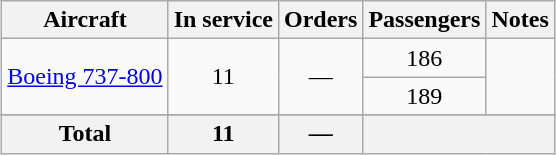<table class="wikitable" style="text-align:center; margin:1em auto">
<tr>
<th>Aircraft</th>
<th>In service</th>
<th>Orders</th>
<th>Passengers</th>
<th>Notes</th>
</tr>
<tr>
<td rowspan="2"><a href='#'>Boeing 737-800</a></td>
<td rowspan="2">11</td>
<td rowspan="2">—</td>
<td>186</td>
<td rowspan="2"></td>
</tr>
<tr>
<td>189</td>
</tr>
<tr>
</tr>
<tr>
<th>Total</th>
<th>11</th>
<th>—</th>
<th colspan="2"></th>
</tr>
</table>
